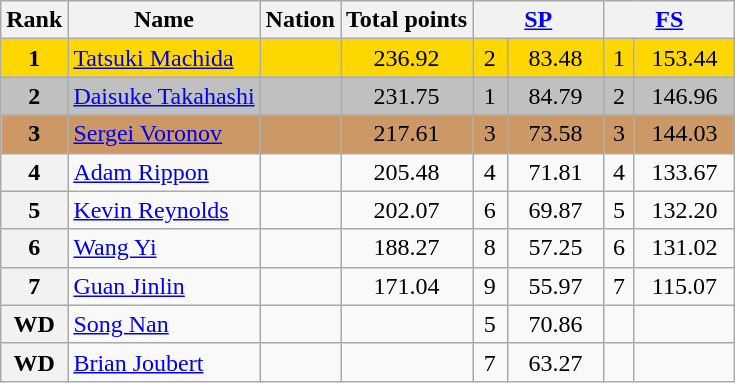<table class="wikitable sortable">
<tr>
<th>Rank</th>
<th>Name</th>
<th>Nation</th>
<th>Total points</th>
<th colspan="2" width="80px" align="center"><strong><a href='#'>SP</a></strong></th>
<th colspan="2" width="80px" align="center"><strong><a href='#'>FS</a></strong></th>
</tr>
<tr bgcolor="gold">
<td align="center"><strong>1</strong></td>
<td><a href='#'>Tatsuki Machida</a></td>
<td></td>
<td align="center">236.92</td>
<td align="center">2</td>
<td align="center">83.48</td>
<td align="center">1</td>
<td align="center">153.44</td>
</tr>
<tr bgcolor="silver">
<td align="center"><strong>2</strong></td>
<td><a href='#'>Daisuke Takahashi</a></td>
<td></td>
<td align="center">231.75</td>
<td align="center">1</td>
<td align="center">84.79</td>
<td align="center">2</td>
<td align="center">146.96</td>
</tr>
<tr bgcolor="cc9966">
<td align="center"><strong>3</strong></td>
<td><a href='#'>Sergei Voronov</a></td>
<td></td>
<td align="center">217.61</td>
<td align="center">3</td>
<td align="center">73.58</td>
<td align="center">3</td>
<td align="center">144.03</td>
</tr>
<tr>
<th>4</th>
<td><a href='#'>Adam Rippon</a></td>
<td></td>
<td align="center">205.48</td>
<td align="center">4</td>
<td align="center">71.81</td>
<td align="center">4</td>
<td align="center">133.67</td>
</tr>
<tr>
<th>5</th>
<td><a href='#'>Kevin Reynolds</a></td>
<td></td>
<td align="center">202.07</td>
<td align="center">6</td>
<td align="center">69.87</td>
<td align="center">5</td>
<td align="center">132.20</td>
</tr>
<tr>
<th>6</th>
<td><a href='#'>Wang Yi</a></td>
<td></td>
<td align="center">188.27</td>
<td align="center">8</td>
<td align="center">57.25</td>
<td align="center">6</td>
<td align="center">131.02</td>
</tr>
<tr>
<th>7</th>
<td><a href='#'>Guan Jinlin</a></td>
<td></td>
<td align="center">171.04</td>
<td align="center">9</td>
<td align="center">55.97</td>
<td align="center">7</td>
<td align="center">115.07</td>
</tr>
<tr>
<th>WD</th>
<td><a href='#'>Song Nan</a></td>
<td></td>
<td align="center"></td>
<td align="center">5</td>
<td align="center">70.86</td>
<td align="center"></td>
<td align="center"></td>
</tr>
<tr>
<th>WD</th>
<td><a href='#'>Brian Joubert</a></td>
<td></td>
<td align="center"></td>
<td align="center">7</td>
<td align="center">63.27</td>
<td align="center"></td>
<td align="center"></td>
</tr>
</table>
